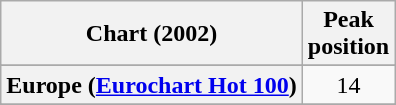<table class="wikitable sortable plainrowheaders" style="text-align:center">
<tr>
<th scope="col">Chart (2002)</th>
<th scope="col">Peak<br>position</th>
</tr>
<tr>
</tr>
<tr>
</tr>
<tr>
<th scope="row">Europe (<a href='#'>Eurochart Hot 100</a>)</th>
<td>14</td>
</tr>
<tr>
</tr>
<tr>
</tr>
<tr>
</tr>
<tr>
</tr>
<tr>
</tr>
<tr>
</tr>
<tr>
</tr>
</table>
